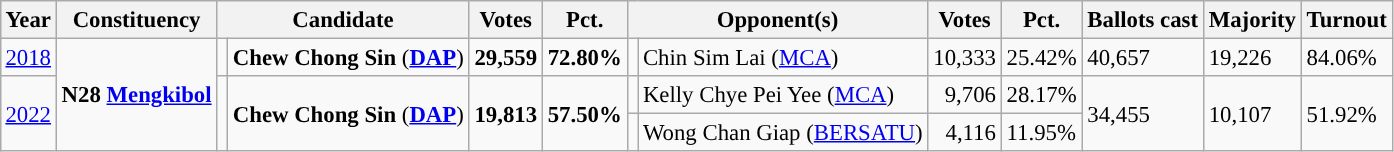<table class="wikitable" style="margin:0.5em ; font-size:95%">
<tr>
<th>Year</th>
<th>Constituency</th>
<th colspan="2">Candidate</th>
<th>Votes</th>
<th>Pct.</th>
<th colspan="2">Opponent(s)</th>
<th>Votes</th>
<th>Pct.</th>
<th>Ballots cast</th>
<th>Majority</th>
<th>Turnout</th>
</tr>
<tr>
<td><a href='#'>2018</a></td>
<td rowspan="3"><strong>N28 <a href='#'>Mengkibol</a></strong></td>
<td></td>
<td><strong>Chew Chong Sin</strong> (<a href='#'><strong>DAP</strong></a>)</td>
<td align=right><strong>29,559</strong></td>
<td><strong>72.80%</strong></td>
<td></td>
<td>Chin Sim Lai (<a href='#'>MCA</a>)</td>
<td align=right>10,333</td>
<td>25.42%</td>
<td>40,657</td>
<td>19,226</td>
<td>84.06%</td>
</tr>
<tr>
<td rowspan="2"><a href='#'>2022</a></td>
<td rowspan="2" ></td>
<td rowspan="2"><strong>Chew Chong Sin</strong> (<a href='#'><strong>DAP</strong></a>)</td>
<td rowspan="2" align=right><strong>19,813</strong></td>
<td rowspan="2"><strong>57.50%</strong></td>
<td></td>
<td>Kelly Chye Pei Yee (<a href='#'>MCA</a>)</td>
<td align=right>9,706</td>
<td>28.17%</td>
<td rowspan="2">34,455</td>
<td rowspan="2">10,107</td>
<td rowspan="2">51.92%</td>
</tr>
<tr>
<td></td>
<td>Wong Chan Giap (<a href='#'>BERSATU</a>)</td>
<td align=right>4,116</td>
<td>11.95%</td>
</tr>
</table>
